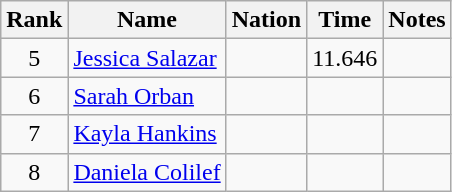<table class="wikitable sortable" style="text-align:center">
<tr>
<th>Rank</th>
<th>Name</th>
<th>Nation</th>
<th>Time</th>
<th>Notes</th>
</tr>
<tr>
<td>5</td>
<td align=left><a href='#'>Jessica Salazar</a></td>
<td align=left></td>
<td>11.646</td>
<td></td>
</tr>
<tr>
<td>6</td>
<td align=left><a href='#'>Sarah Orban</a></td>
<td align=left></td>
<td></td>
<td></td>
</tr>
<tr>
<td>7</td>
<td align=left><a href='#'>Kayla Hankins</a></td>
<td align=left></td>
<td></td>
<td></td>
</tr>
<tr>
<td>8</td>
<td align=left><a href='#'>Daniela Colilef</a></td>
<td align=left></td>
<td></td>
<td></td>
</tr>
</table>
